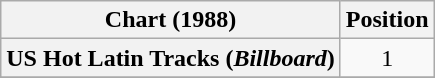<table class="wikitable plainrowheaders sortable" style="text-align:center">
<tr>
<th scope="col">Chart (1988)</th>
<th scope="col">Position</th>
</tr>
<tr>
<th scope="row">US Hot Latin Tracks (<em>Billboard</em>)</th>
<td style="text-align:center;">1</td>
</tr>
<tr>
</tr>
</table>
